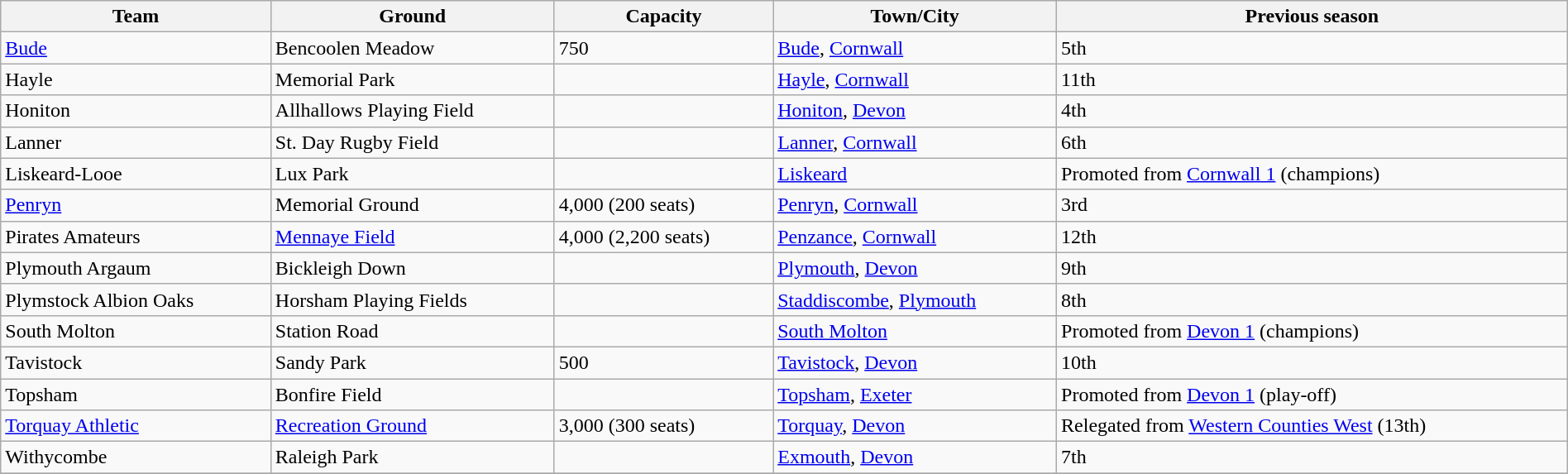<table class="wikitable sortable" width=100%>
<tr>
<th>Team</th>
<th>Ground</th>
<th>Capacity</th>
<th>Town/City</th>
<th>Previous season</th>
</tr>
<tr>
<td><a href='#'>Bude</a></td>
<td>Bencoolen Meadow</td>
<td>750</td>
<td><a href='#'>Bude</a>, <a href='#'>Cornwall</a></td>
<td>5th</td>
</tr>
<tr>
<td>Hayle</td>
<td>Memorial Park</td>
<td></td>
<td><a href='#'>Hayle</a>, <a href='#'>Cornwall</a></td>
<td>11th</td>
</tr>
<tr>
<td>Honiton</td>
<td>Allhallows Playing Field</td>
<td></td>
<td><a href='#'>Honiton</a>, <a href='#'>Devon</a></td>
<td>4th</td>
</tr>
<tr>
<td>Lanner</td>
<td>St. Day Rugby Field</td>
<td></td>
<td><a href='#'>Lanner</a>, <a href='#'>Cornwall</a></td>
<td>6th</td>
</tr>
<tr>
<td>Liskeard-Looe</td>
<td>Lux Park</td>
<td></td>
<td><a href='#'>Liskeard</a></td>
<td>Promoted from <a href='#'>Cornwall 1</a> (champions)</td>
</tr>
<tr>
<td><a href='#'>Penryn</a></td>
<td>Memorial Ground</td>
<td>4,000 (200 seats)</td>
<td><a href='#'>Penryn</a>, <a href='#'>Cornwall</a></td>
<td>3rd</td>
</tr>
<tr>
<td>Pirates Amateurs</td>
<td><a href='#'>Mennaye Field</a></td>
<td>4,000 (2,200 seats)</td>
<td><a href='#'>Penzance</a>, <a href='#'>Cornwall</a></td>
<td>12th</td>
</tr>
<tr>
<td>Plymouth Argaum</td>
<td>Bickleigh Down</td>
<td></td>
<td><a href='#'>Plymouth</a>, <a href='#'>Devon</a></td>
<td>9th</td>
</tr>
<tr>
<td>Plymstock Albion Oaks</td>
<td>Horsham Playing Fields</td>
<td></td>
<td><a href='#'>Staddiscombe</a>, <a href='#'>Plymouth</a></td>
<td>8th</td>
</tr>
<tr>
<td>South Molton</td>
<td>Station Road</td>
<td></td>
<td><a href='#'>South Molton</a></td>
<td>Promoted from <a href='#'>Devon 1</a> (champions)</td>
</tr>
<tr>
<td>Tavistock</td>
<td>Sandy Park</td>
<td>500</td>
<td><a href='#'>Tavistock</a>, <a href='#'>Devon</a></td>
<td>10th</td>
</tr>
<tr>
<td>Topsham</td>
<td>Bonfire Field</td>
<td></td>
<td><a href='#'>Topsham</a>, <a href='#'>Exeter</a></td>
<td>Promoted from <a href='#'>Devon 1</a> (play-off)</td>
</tr>
<tr>
<td><a href='#'>Torquay Athletic</a></td>
<td><a href='#'>Recreation Ground</a></td>
<td>3,000 (300 seats)</td>
<td><a href='#'>Torquay</a>, <a href='#'>Devon</a></td>
<td>Relegated from <a href='#'>Western Counties West</a> (13th)</td>
</tr>
<tr>
<td>Withycombe</td>
<td>Raleigh Park</td>
<td></td>
<td><a href='#'>Exmouth</a>, <a href='#'>Devon</a></td>
<td>7th</td>
</tr>
<tr>
</tr>
</table>
